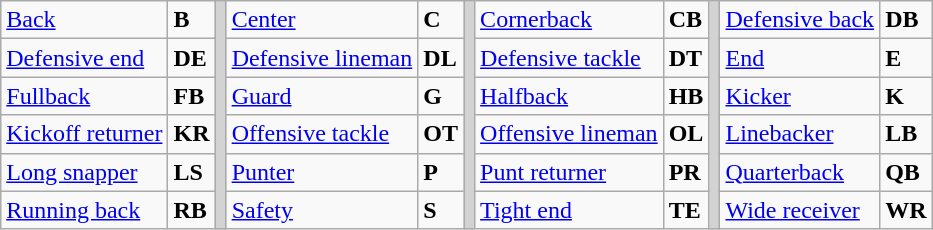<table class="wikitable">
<tr>
<td><a href='#'>Back</a></td>
<td><strong>B</strong></td>
<td rowSpan="6" style="background-color:lightgrey;"></td>
<td><a href='#'>Center</a></td>
<td><strong>C</strong></td>
<td rowSpan="6" style="background-color:lightgrey;"></td>
<td><a href='#'>Cornerback</a></td>
<td><strong>CB</strong></td>
<td rowSpan="6" style="background-color:lightgrey;"></td>
<td><a href='#'>Defensive back</a></td>
<td><strong>DB</strong></td>
</tr>
<tr>
<td><a href='#'>Defensive end</a></td>
<td><strong>DE</strong></td>
<td><a href='#'>Defensive lineman</a></td>
<td><strong>DL</strong></td>
<td><a href='#'>Defensive tackle</a></td>
<td><strong>DT</strong></td>
<td><a href='#'>End</a></td>
<td><strong>E</strong></td>
</tr>
<tr>
<td><a href='#'>Fullback</a></td>
<td><strong>FB</strong></td>
<td><a href='#'>Guard</a></td>
<td><strong>G</strong></td>
<td><a href='#'>Halfback</a></td>
<td><strong>HB</strong></td>
<td><a href='#'>Kicker</a></td>
<td><strong>K</strong></td>
</tr>
<tr>
<td><a href='#'>Kickoff returner</a></td>
<td><strong>KR</strong></td>
<td><a href='#'>Offensive tackle</a></td>
<td><strong>OT</strong></td>
<td><a href='#'>Offensive lineman</a></td>
<td><strong>OL</strong></td>
<td><a href='#'>Linebacker</a></td>
<td><strong>LB</strong></td>
</tr>
<tr>
<td><a href='#'>Long snapper</a></td>
<td><strong>LS</strong></td>
<td><a href='#'>Punter</a></td>
<td><strong>P</strong></td>
<td><a href='#'>Punt returner</a></td>
<td><strong>PR</strong></td>
<td><a href='#'>Quarterback</a></td>
<td><strong>QB</strong></td>
</tr>
<tr>
<td><a href='#'>Running back</a></td>
<td><strong>RB</strong></td>
<td><a href='#'>Safety</a></td>
<td><strong>S</strong></td>
<td><a href='#'>Tight end</a></td>
<td><strong>TE</strong></td>
<td><a href='#'>Wide receiver</a></td>
<td><strong>WR</strong></td>
</tr>
</table>
